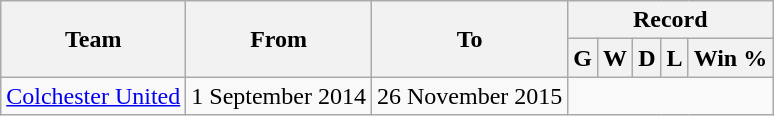<table class="wikitable" style="text-align: center">
<tr>
<th rowspan="2">Team</th>
<th rowspan="2">From</th>
<th rowspan="2">To</th>
<th colspan="6">Record</th>
</tr>
<tr>
<th>G</th>
<th>W</th>
<th>D</th>
<th>L</th>
<th>Win %</th>
</tr>
<tr>
<td align=left><a href='#'>Colchester United</a></td>
<td align=left>1 September 2014</td>
<td align=left>26 November 2015<br></td>
</tr>
</table>
